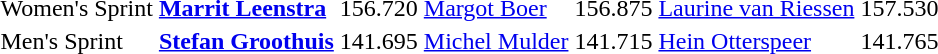<table>
<tr>
<td>Women's Sprint</td>
<td><strong><a href='#'>Marrit Leenstra</a></strong></td>
<td>156.720</td>
<td><a href='#'>Margot Boer</a></td>
<td>156.875</td>
<td><a href='#'>Laurine van Riessen</a></td>
<td>157.530</td>
</tr>
<tr>
<td>Men's Sprint</td>
<td><strong><a href='#'>Stefan Groothuis</a></strong></td>
<td>141.695</td>
<td><a href='#'>Michel Mulder</a></td>
<td>141.715</td>
<td><a href='#'>Hein Otterspeer</a></td>
<td>141.765</td>
</tr>
</table>
